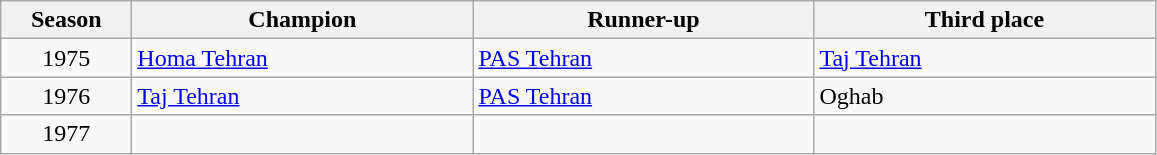<table class="wikitable">
<tr>
<th width=80>Season</th>
<th width=220>Champion</th>
<th width=220>Runner-up</th>
<th width=220>Third place</th>
</tr>
<tr>
<td align=center>1975</td>
<td><a href='#'>Homa Tehran</a></td>
<td><a href='#'>PAS Tehran</a></td>
<td><a href='#'>Taj Tehran</a></td>
</tr>
<tr>
<td align=center>1976</td>
<td><a href='#'>Taj Tehran</a></td>
<td><a href='#'>PAS Tehran</a></td>
<td>Oghab</td>
</tr>
<tr>
<td align=center>1977</td>
<td></td>
<td></td>
<td></td>
</tr>
</table>
